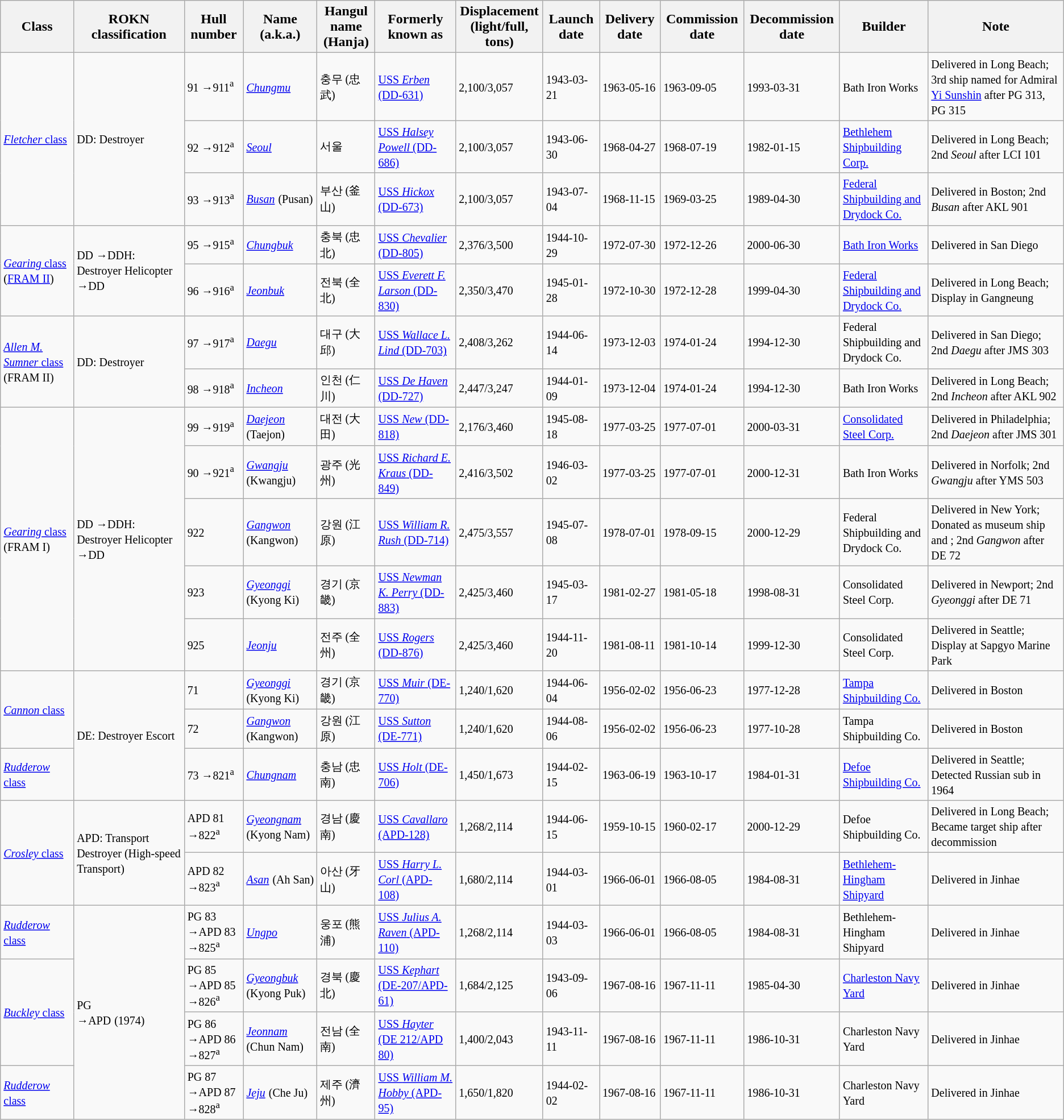<table class="wikitable">
<tr>
<th>Class</th>
<th>ROKN classification</th>
<th>Hull number</th>
<th>Name (a.k.a.)</th>
<th>Hangul name<br>(Hanja)</th>
<th>Formerly known as</th>
<th>Displacement<br>(light/full, tons)</th>
<th>Launch date</th>
<th>Delivery date</th>
<th>Commission date</th>
<th>Decommission date</th>
<th>Builder</th>
<th>Note</th>
</tr>
<tr>
<td rowspan="3"><a href='#'><small><em>Fletcher</em> class</small></a></td>
<td rowspan="3"><small>DD: Destroyer</small></td>
<td><small>91 →911<sup>a</sup></small></td>
<td><a href='#'><em><small>Chungmu</small></em></a></td>
<td><small>충무 (忠武)</small></td>
<td><a href='#'><small>USS <em>Erben</em> (DD-631)</small></a></td>
<td><small>2,100/3,057</small></td>
<td><small>1943-03-21</small></td>
<td><small>1963-05-16</small></td>
<td><small>1963-09-05</small></td>
<td><small>1993-03-31</small></td>
<td><small>Bath Iron Works</small></td>
<td><small>Delivered in Long Beach; 3rd ship named for Admiral <a href='#'>Yi Sunshin</a> after PG 313, PG 315</small></td>
</tr>
<tr>
<td><small>92 →912<sup>a</sup></small></td>
<td><a href='#'><em><small>Seoul</small></em></a></td>
<td><small>서울</small></td>
<td><a href='#'><small>USS <em>Halsey Powell</em> (DD-686)</small></a></td>
<td><small>2,100/3,057</small></td>
<td><small>1943-06-30</small></td>
<td><small>1968-04-27</small></td>
<td><small>1968-07-19</small></td>
<td><small>1982-01-15</small></td>
<td><a href='#'><small>Bethlehem Shipbuilding Corp.</small></a></td>
<td><small>Delivered in Long Beach; 2nd <em>Seoul</em> after LCI 101</small></td>
</tr>
<tr>
<td><small>93 →913<sup>a</sup></small></td>
<td><a href='#'><em><small>Busan</small></em></a> <small>(Pusan)</small></td>
<td><small>부산 (釜山)</small></td>
<td><a href='#'><small>USS <em>Hickox</em> (DD-673)</small></a></td>
<td><small>2,100/3,057</small></td>
<td><small>1943-07-04</small></td>
<td><small>1968-11-15</small></td>
<td><small>1969-03-25</small></td>
<td><small>1989-04-30</small></td>
<td><a href='#'><small>Federal Shipbuilding and Drydock Co.</small></a></td>
<td><small>Delivered in Boston; 2nd <em>Busan</em> after AKL 901</small></td>
</tr>
<tr>
<td rowspan="2"><a href='#'><small><em>Gearing</em> class</small></a><br><small>(<a href='#'>FRAM II</a>)</small></td>
<td rowspan="2"><small>DD →DDH: Destroyer Helicopter</small> <small>→DD</small></td>
<td><small>95 →915<sup>a</sup></small></td>
<td><a href='#'><em><small>Chungbuk</small></em></a></td>
<td><small>충북 (忠北)</small></td>
<td><a href='#'><small>USS <em>Chevalier</em> (DD-805)</small></a></td>
<td><small>2,376/3,500</small></td>
<td><small>1944-10-29</small></td>
<td><small>1972-07-30</small></td>
<td><small>1972-12-26</small></td>
<td><small>2000-06-30</small></td>
<td><a href='#'><small>Bath Iron Works</small></a></td>
<td><small>Delivered in San Diego</small></td>
</tr>
<tr>
<td><small>96 →916<sup>a</sup></small></td>
<td><a href='#'><em><small>Jeonbuk</small></em></a></td>
<td><small>전북 (全北)</small></td>
<td><a href='#'><small>USS <em>Everett F. Larson</em> (DD-830)</small></a></td>
<td><small>2,350/3,470</small></td>
<td><small>1945-01-28</small></td>
<td><small>1972-10-30</small></td>
<td><small>1972-12-28</small></td>
<td><small>1999-04-30</small></td>
<td><a href='#'><small>Federal Shipbuilding and Drydock Co.</small></a></td>
<td><small>Delivered in Long Beach;</small> <small>Display in Gangneung</small></td>
</tr>
<tr>
<td rowspan="2"><a href='#'><small><em>Allen M. Sumner</em> class</small></a> <small>(FRAM II)</small></td>
<td rowspan="2"><small>DD: Destroyer</small></td>
<td><small>97 →917<sup>a</sup></small></td>
<td><a href='#'><em><small>Daegu</small></em></a></td>
<td><small>대구 (大邱)</small></td>
<td><a href='#'><small>USS <em>Wallace L. Lind</em> (DD-703)</small></a></td>
<td><small>2,408/3,262</small></td>
<td><small>1944-06-14</small></td>
<td><small>1973-12-03</small></td>
<td><small>1974-01-24</small></td>
<td><small>1994-12-30</small></td>
<td><small>Federal Shipbuilding and Drydock Co.</small></td>
<td><small>Delivered in San Diego; 2nd <em>Daegu</em> after JMS 303</small></td>
</tr>
<tr>
<td><small>98 →918<sup>a</sup></small></td>
<td><a href='#'><em><small>Incheon</small></em></a></td>
<td><small>인천 (仁川)</small></td>
<td><a href='#'><small>USS <em>De Haven</em> (DD-727)</small></a></td>
<td><small>2,447/3,247</small></td>
<td><small>1944-01-09</small></td>
<td><small>1973-12-04</small></td>
<td><small>1974-01-24</small></td>
<td><small>1994-12-30</small></td>
<td><small>Bath Iron Works</small></td>
<td><small>Delivered in Long Beach;  2nd <em>Incheon</em> after AKL 902</small></td>
</tr>
<tr>
<td rowspan="5"><a href='#'><small><em>Gearing</em> class</small></a> <small>(FRAM I)</small></td>
<td rowspan="5"><small>DD →DDH: Destroyer Helicopter</small> <small>→DD</small></td>
<td><small>99 →919<sup>a</sup></small></td>
<td><a href='#'><em><small>Daejeon</small></em></a> <small>(Taejon)</small></td>
<td><small>대전 (大田)</small></td>
<td><a href='#'><small>USS <em>New</em> (DD-818)</small></a></td>
<td><small>2,176/3,460</small></td>
<td><small>1945-08-18</small></td>
<td><small>1977-03-25</small></td>
<td><small>1977-07-01</small></td>
<td><small>2000-03-31</small></td>
<td><a href='#'><small>Consolidated Steel Corp.</small></a></td>
<td><small>Delivered in Philadelphia; 2nd <em>Daejeon</em> after JMS 301</small></td>
</tr>
<tr>
<td><small>90 →921<sup>a</sup></small></td>
<td><a href='#'><em><small>Gwangju</small></em></a> <small>(Kwangju)</small></td>
<td><small>광주 (光州)</small></td>
<td><a href='#'><small>USS <em>Richard E. Kraus</em> (DD-849)</small></a></td>
<td><small>2,416/3,502</small></td>
<td><small>1946-03-02</small></td>
<td><small>1977-03-25</small></td>
<td><small>1977-07-01</small></td>
<td><small>2000-12-31</small></td>
<td><small>Bath Iron Works</small></td>
<td><small>Delivered in Norfolk; 2nd <em>Gwangju</em> after YMS 503</small></td>
</tr>
<tr>
<td><small>922</small></td>
<td><a href='#'><em><small>Gangwon</small></em></a> <small>(Kangwon)</small></td>
<td><small>강원 (江原)</small></td>
<td><a href='#'><small>USS <em>William R. Rush</em> (DD-714)</small></a></td>
<td><small>2,475/3,557</small></td>
<td><small>1945-07-08</small></td>
<td><small>1978-07-01</small></td>
<td><small>1978-09-15</small></td>
<td><small>2000-12-29</small></td>
<td><small>Federal Shipbuilding and Drydock Co.</small></td>
<td><small>Delivered in New York; Donated as  museum ship and ; 2nd <em>Gangwon</em> after DE 72</small></td>
</tr>
<tr>
<td><small>923</small></td>
<td><a href='#'><em><small>Gyeonggi</small></em></a> <small>(Kyong Ki)</small></td>
<td><small>경기 (京畿)</small></td>
<td><a href='#'><small>USS <em>Newman K. Perry</em> (DD-883)</small></a></td>
<td><small>2,425/3,460</small></td>
<td><small>1945-03-17</small></td>
<td><small>1981-02-27</small></td>
<td><small>1981-05-18</small></td>
<td><small>1998-08-31</small></td>
<td><small>Consolidated Steel Corp.</small></td>
<td><small>Delivered in Newport; 2nd <em>Gyeonggi</em> after DE 71</small></td>
</tr>
<tr>
<td><small>925</small></td>
<td><a href='#'><em><small>Jeonju</small></em></a></td>
<td><small>전주 (全州)</small></td>
<td><a href='#'><small>USS <em>Rogers</em> (DD-876)</small></a></td>
<td><small>2,425/3,460</small></td>
<td><small>1944-11-20</small></td>
<td><small>1981-08-11</small></td>
<td><small>1981-10-14</small></td>
<td><small>1999-12-30</small></td>
<td><small>Consolidated Steel Corp.</small></td>
<td><small>Delivered in Seattle;</small> <small>Display at Sapgyo Marine Park</small></td>
</tr>
<tr>
<td rowspan="2"><a href='#'><small><em>Cannon</em> class</small></a></td>
<td rowspan="3"><small>DE: Destroyer Escort</small></td>
<td><small>71</small></td>
<td><a href='#'><em><small>Gyeonggi</small></em></a> <small>(Kyong Ki)</small></td>
<td><small>경기 (京畿)</small></td>
<td><a href='#'><small>USS <em>Muir</em> (DE-770)</small></a></td>
<td><small>1,240/1,620</small></td>
<td><small>1944-06-04</small></td>
<td><small>1956-02-02</small></td>
<td><small>1956-06-23</small></td>
<td><small>1977-12-28</small></td>
<td><a href='#'><small>Tampa Shipbuilding Co.</small></a></td>
<td><small>Delivered in Boston</small></td>
</tr>
<tr>
<td><small>72</small></td>
<td><a href='#'><em><small>Gangwon</small></em></a> <small>(Kangwon)</small></td>
<td><small>강원 (江原)</small></td>
<td><a href='#'><small>USS <em>Sutton</em> (DE-771)</small></a></td>
<td><small>1,240/1,620</small></td>
<td><small>1944-08-06</small></td>
<td><small>1956-02-02</small></td>
<td><small>1956-06-23</small></td>
<td><small>1977-10-28</small></td>
<td><small>Tampa Shipbuilding Co.</small></td>
<td><small>Delivered in Boston</small></td>
</tr>
<tr>
<td><a href='#'><small><em>Rudderow</em> class</small></a></td>
<td><small>73 →821<sup>a</sup></small></td>
<td><a href='#'><em><small>Chungnam</small></em></a></td>
<td><small>충남 (忠南)</small></td>
<td><a href='#'><small>USS <em>Holt</em> (DE-706)</small></a></td>
<td><small>1,450/1,673</small></td>
<td><small>1944-02-15</small></td>
<td><small>1963-06-19</small></td>
<td><small>1963-10-17</small></td>
<td><small>1984-01-31</small></td>
<td><a href='#'><small>Defoe Shipbuilding Co.</small></a></td>
<td><small>Delivered in Seattle;</small> <small>Detected Russian sub in 1964</small></td>
</tr>
<tr>
<td rowspan="2"><a href='#'><small><em>Crosley</em> class</small></a></td>
<td rowspan="2"><small>APD: Transport Destroyer (High-speed Transport)</small></td>
<td><small>APD 81</small> <small>→822<sup>a</sup></small></td>
<td><em><a href='#'><small>Gyeongnam</small></a></em> <small>(Kyong Nam)</small></td>
<td><small>경남 (慶南)</small></td>
<td><a href='#'><small>USS <em>Cavallaro</em> (APD-128)</small></a></td>
<td><small>1,268/2,114</small></td>
<td><small>1944-06-15</small></td>
<td><small>1959-10-15</small></td>
<td><small>1960-02-17</small></td>
<td><small>2000-12-29</small></td>
<td><small>Defoe Shipbuilding Co.</small></td>
<td><small>Delivered in Long Beach; Became target ship after decommission</small></td>
</tr>
<tr>
<td><small>APD 82</small> <small>→823<sup>a</sup></small></td>
<td><em><a href='#'><small>Asan</small></a></em> <small>(Ah San)</small></td>
<td><small>아산 (牙山)</small></td>
<td><a href='#'><small>USS <em>Harry L. Corl</em> (APD-108)</small></a></td>
<td><small>1,680/2,114</small></td>
<td><small>1944-03-01</small></td>
<td><small>1966-06-01</small></td>
<td><small>1966-08-05</small></td>
<td><small>1984-08-31</small></td>
<td><a href='#'><small>Bethlehem-Hingham Shipyard</small></a></td>
<td><small>Delivered in Jinhae</small></td>
</tr>
<tr>
<td><a href='#'><small><em>Rudderow</em> class</small></a></td>
<td rowspan="4"><small>PG</small><br><small>→</small><small>APD</small> <small>(1974)</small></td>
<td><small>PG 83</small> <small>→APD 83</small><br><small>→825<sup>a</sup></small></td>
<td><em><a href='#'><small>Ungpo</small></a></em></td>
<td><small>웅포 (熊浦)</small></td>
<td><a href='#'><small>USS <em>Julius A. Raven</em> (APD-110)</small></a></td>
<td><small>1,268/2,114</small></td>
<td><small>1944-03-03</small></td>
<td><small>1966-06-01</small></td>
<td><small>1966-08-05</small></td>
<td><small>1984-08-31</small></td>
<td><small>Bethlehem-Hingham Shipyard</small></td>
<td><small>Delivered in Jinhae</small></td>
</tr>
<tr>
<td rowspan="2"><small><a href='#'><em>Buckley</em> class</a></small></td>
<td><small>PG 85</small> <small>→APD 85</small><br><small>→826<sup>a</sup></small></td>
<td><em><a href='#'><small>Gyeongbuk</small></a></em> <small>(Kyong Puk)</small></td>
<td><small>경북 (慶北)</small></td>
<td><a href='#'><small>USS <em>Kephart</em> (DE-207/APD-61)</small></a></td>
<td><small>1,684/2,125</small></td>
<td><small>1943-09-06</small></td>
<td><small>1967-08-16</small></td>
<td><small>1967-11-11</small></td>
<td><small>1985-04-30</small></td>
<td><a href='#'><small>Charleston Navy Yard</small></a></td>
<td><small>Delivered in Jinhae</small></td>
</tr>
<tr>
<td><small>PG 86</small> <small>→APD 86</small><br><small>→827<sup>a</sup></small></td>
<td><em><a href='#'><small>Jeonnam</small></a></em> <small>(Chun Nam)</small></td>
<td><small>전남 (全南)</small></td>
<td><a href='#'><small>USS <em>Hayter</em> (DE 212/APD 80)</small></a></td>
<td><small>1,400/2,043</small></td>
<td><small>1943-11-11</small></td>
<td><small>1967-08-16</small></td>
<td><small>1967-11-11</small></td>
<td><small>1986-10-31</small></td>
<td><small>Charleston Navy Yard</small></td>
<td><small>Delivered in Jinhae</small></td>
</tr>
<tr>
<td><small><a href='#'><em>Rudderow</em> class</a></small></td>
<td><small>PG 87</small> <small>→APD 87</small><br><small>→828<sup>a</sup></small></td>
<td><em><a href='#'><small>Jeju</small></a></em> <small>(Che Ju)</small></td>
<td><small>제주 (濟州)</small></td>
<td><a href='#'><small>USS <em>William M. Hobby</em> (APD-95)</small></a></td>
<td><small>1,650/1,820</small></td>
<td><small>1944-02-02</small></td>
<td><small>1967-08-16</small></td>
<td><small>1967-11-11</small></td>
<td><small>1986-10-31</small></td>
<td><small>Charleston Navy Yard</small></td>
<td><small>Delivered in Jinhae</small></td>
</tr>
</table>
